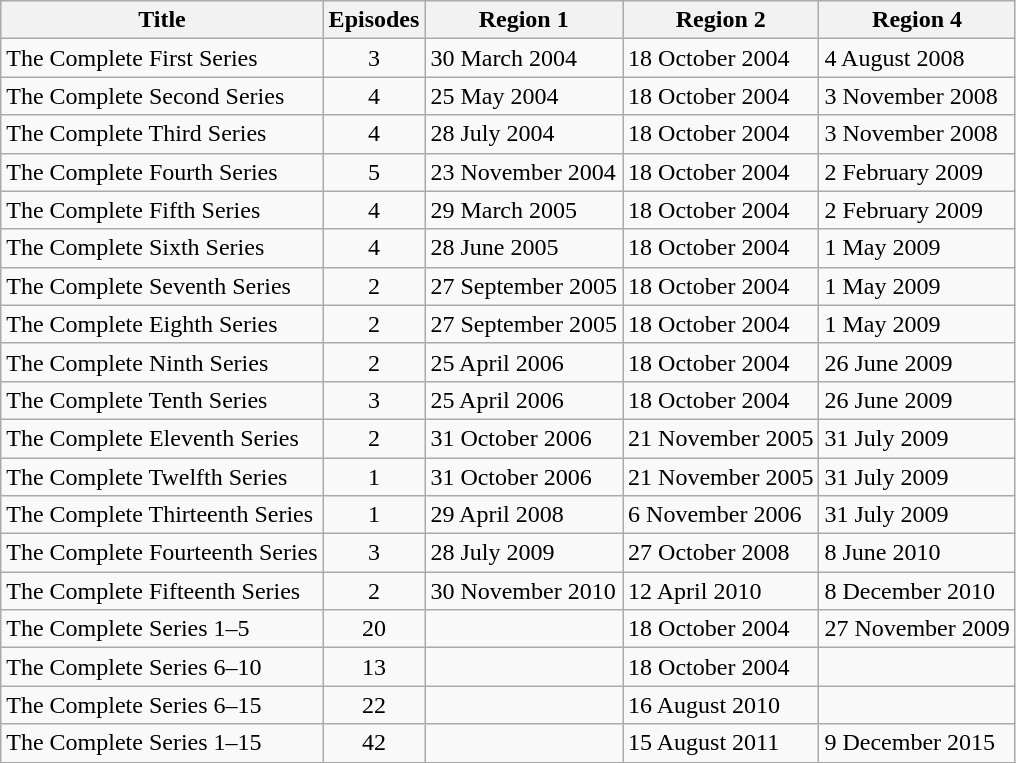<table class="wikitable">
<tr>
<th>Title</th>
<th>Episodes</th>
<th>Region 1</th>
<th>Region 2</th>
<th>Region 4</th>
</tr>
<tr>
<td>The Complete First Series</td>
<td align="center">3</td>
<td>30 March 2004</td>
<td>18 October 2004</td>
<td>4 August 2008</td>
</tr>
<tr>
<td>The Complete Second Series</td>
<td align="center">4</td>
<td>25 May 2004</td>
<td>18 October 2004</td>
<td>3 November 2008</td>
</tr>
<tr>
<td>The Complete Third Series</td>
<td align="center">4</td>
<td>28 July 2004</td>
<td>18 October 2004</td>
<td>3 November 2008</td>
</tr>
<tr>
<td>The Complete Fourth Series</td>
<td align="center">5</td>
<td>23 November 2004</td>
<td>18 October 2004</td>
<td>2 February 2009</td>
</tr>
<tr>
<td>The Complete Fifth Series</td>
<td align="center">4</td>
<td>29 March 2005</td>
<td>18 October 2004</td>
<td>2 February 2009</td>
</tr>
<tr>
<td>The Complete Sixth Series</td>
<td align="center">4</td>
<td>28 June 2005</td>
<td>18 October 2004</td>
<td>1 May 2009</td>
</tr>
<tr>
<td>The Complete Seventh Series</td>
<td align="center">2</td>
<td>27 September 2005</td>
<td>18 October 2004</td>
<td>1 May 2009</td>
</tr>
<tr>
<td>The Complete Eighth Series</td>
<td align="center">2</td>
<td>27 September 2005</td>
<td>18 October 2004</td>
<td>1 May 2009</td>
</tr>
<tr>
<td>The Complete Ninth Series</td>
<td align="center">2</td>
<td>25 April 2006</td>
<td>18 October 2004</td>
<td>26 June 2009</td>
</tr>
<tr>
<td>The Complete Tenth Series</td>
<td align="center">3</td>
<td>25 April 2006</td>
<td>18 October 2004</td>
<td>26 June 2009</td>
</tr>
<tr>
<td>The Complete Eleventh Series</td>
<td align="center">2</td>
<td>31 October 2006</td>
<td>21 November 2005</td>
<td>31 July 2009</td>
</tr>
<tr>
<td>The Complete Twelfth Series</td>
<td align="center">1</td>
<td>31 October 2006</td>
<td>21 November 2005</td>
<td>31 July 2009</td>
</tr>
<tr>
<td>The Complete Thirteenth Series</td>
<td align="center">1</td>
<td>29 April 2008</td>
<td>6 November 2006</td>
<td>31 July 2009</td>
</tr>
<tr>
<td>The Complete Fourteenth Series</td>
<td align="center">3</td>
<td>28 July 2009</td>
<td>27 October 2008</td>
<td>8 June 2010</td>
</tr>
<tr>
<td>The Complete Fifteenth Series</td>
<td align="center">2</td>
<td>30 November 2010</td>
<td>12 April 2010</td>
<td>8 December 2010</td>
</tr>
<tr>
<td>The Complete Series 1–5</td>
<td align="center">20</td>
<td></td>
<td>18 October 2004</td>
<td>27 November 2009</td>
</tr>
<tr>
<td>The Complete Series 6–10</td>
<td align="center">13</td>
<td></td>
<td>18 October 2004</td>
<td></td>
</tr>
<tr>
<td>The Complete Series 6–15</td>
<td align="center">22</td>
<td></td>
<td>16 August 2010</td>
<td></td>
</tr>
<tr>
<td>The Complete Series 1–15</td>
<td align="center">42</td>
<td></td>
<td>15 August 2011</td>
<td>9 December 2015</td>
</tr>
<tr>
</tr>
</table>
